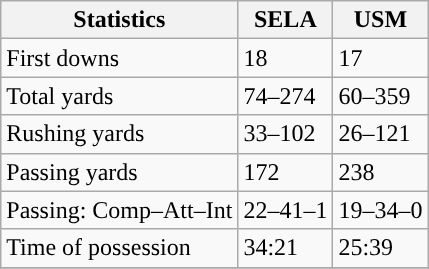<table class="wikitable" style="float: left;">
<tr>
<th>Statistics</th>
<th>SELA</th>
<th>USM</th>
</tr>
<tr>
<td>First downs</td>
<td>18</td>
<td>17</td>
</tr>
<tr>
<td>Total yards</td>
<td>74–274</td>
<td>60–359</td>
</tr>
<tr>
<td>Rushing yards</td>
<td>33–102</td>
<td>26–121</td>
</tr>
<tr>
<td>Passing yards</td>
<td>172</td>
<td>238</td>
</tr>
<tr>
<td>Passing: Comp–Att–Int</td>
<td>22–41–1</td>
<td>19–34–0</td>
</tr>
<tr>
<td>Time of possession</td>
<td>34:21</td>
<td>25:39</td>
</tr>
<tr>
</tr>
</table>
